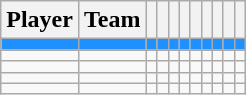<table class="wikitable sortable" style="text-align: center;">
<tr>
<th class="unsortable">Player</th>
<th>Team</th>
<th></th>
<th></th>
<th></th>
<th></th>
<th></th>
<th></th>
<th></th>
<th></th>
<th></th>
</tr>
<tr style="background:#1E90FF;">
<td style="text-align:left"></td>
<td style="text-align:left"></td>
<td></td>
<td></td>
<td></td>
<td></td>
<td></td>
<td></td>
<td></td>
<td></td>
<td></td>
</tr>
<tr>
<td style="text-align:left"></td>
<td style="text-align:left"></td>
<td></td>
<td></td>
<td></td>
<td></td>
<td></td>
<td></td>
<td></td>
<td></td>
<td></td>
</tr>
<tr>
<td style="text-align:left"></td>
<td style="text-align:left"></td>
<td></td>
<td></td>
<td></td>
<td></td>
<td></td>
<td></td>
<td></td>
<td></td>
<td></td>
</tr>
<tr>
<td style="text-align:left"></td>
<td style="text-align:left"></td>
<td></td>
<td></td>
<td></td>
<td></td>
<td></td>
<td></td>
<td></td>
<td></td>
<td></td>
</tr>
<tr>
<td style="text-align:left"></td>
<td style="text-align:left"></td>
<td></td>
<td></td>
<td></td>
<td></td>
<td></td>
<td></td>
<td></td>
<td></td>
<td></td>
</tr>
</table>
